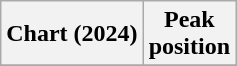<table class="wikitable plainrowheaders" style="text-align:center">
<tr>
<th scope="col">Chart (2024)</th>
<th scope="col">Peak<br> position</th>
</tr>
<tr>
</tr>
</table>
